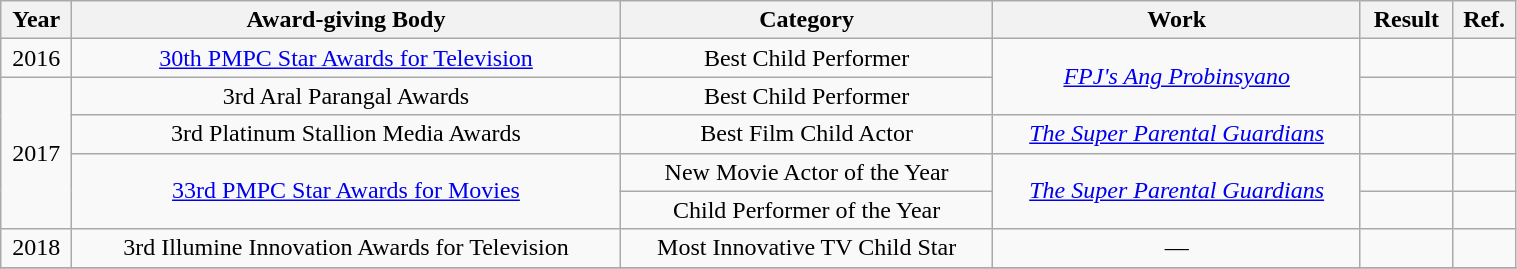<table class="wikitable" style="text-align:center" width=80%>
<tr>
<th>Year</th>
<th>Award-giving Body</th>
<th>Category</th>
<th>Work</th>
<th>Result</th>
<th>Ref.</th>
</tr>
<tr>
<td>2016</td>
<td><a href='#'>30th PMPC Star Awards for Television</a></td>
<td>Best Child Performer</td>
<td rowspan="2"><em><a href='#'>FPJ's Ang Probinsyano</a></em></td>
<td></td>
<td></td>
</tr>
<tr>
<td rowspan="4">2017</td>
<td>3rd Aral Parangal Awards</td>
<td>Best Child Performer</td>
<td></td>
<td></td>
</tr>
<tr>
<td>3rd Platinum Stallion Media Awards</td>
<td>Best Film Child Actor</td>
<td><em><a href='#'>The Super Parental Guardians</a></em></td>
<td></td>
<td></td>
</tr>
<tr>
<td rowspan="2"><a href='#'>33rd PMPC Star Awards for Movies</a></td>
<td>New Movie Actor of the Year</td>
<td rowspan="2"><em><a href='#'>The Super Parental Guardians</a></em></td>
<td></td>
<td></td>
</tr>
<tr>
<td>Child Performer of the Year</td>
<td></td>
<td></td>
</tr>
<tr>
<td>2018</td>
<td>3rd Illumine Innovation Awards for Television</td>
<td>Most Innovative TV Child Star</td>
<td>—</td>
<td></td>
<td></td>
</tr>
<tr>
</tr>
</table>
